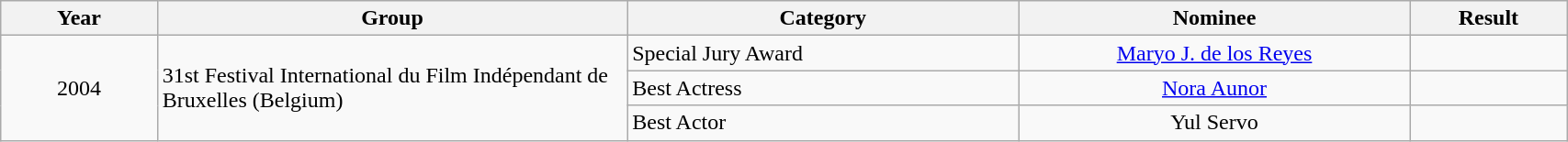<table | width="90%" class="wikitable sortable">
<tr>
<th width="10%">Year</th>
<th width="30%">Group</th>
<th width="25%">Category</th>
<th width="25%">Nominee</th>
<th width="10%">Result</th>
</tr>
<tr>
<td rowspan="3" align="center">2004</td>
<td rowspan="3" align="left">31st Festival International du Film Indépendant de Bruxelles (Belgium)</td>
<td align="left">Special Jury Award</td>
<td align="center"><a href='#'>Maryo J. de los Reyes</a></td>
<td></td>
</tr>
<tr>
<td align="left">Best Actress</td>
<td align="center"><a href='#'>Nora Aunor</a></td>
<td></td>
</tr>
<tr>
<td align="left">Best Actor</td>
<td align="center">Yul Servo</td>
<td></td>
</tr>
</table>
